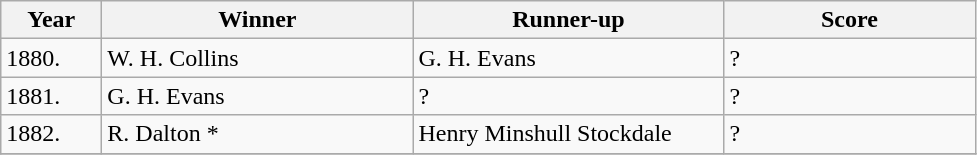<table class="wikitable">
<tr>
<th style="width:60px;">Year</th>
<th style="width:200px;">Winner</th>
<th style="width:200px;">Runner-up</th>
<th style="width:160px;">Score</th>
</tr>
<tr>
<td>1880.</td>
<td> W. H. Collins</td>
<td> G. H. Evans</td>
<td>?</td>
</tr>
<tr>
<td>1881.</td>
<td> G. H. Evans</td>
<td> ?</td>
<td>?</td>
</tr>
<tr>
<td>1882.</td>
<td> R. Dalton *</td>
<td> Henry Minshull Stockdale</td>
<td>?</td>
</tr>
<tr>
</tr>
</table>
